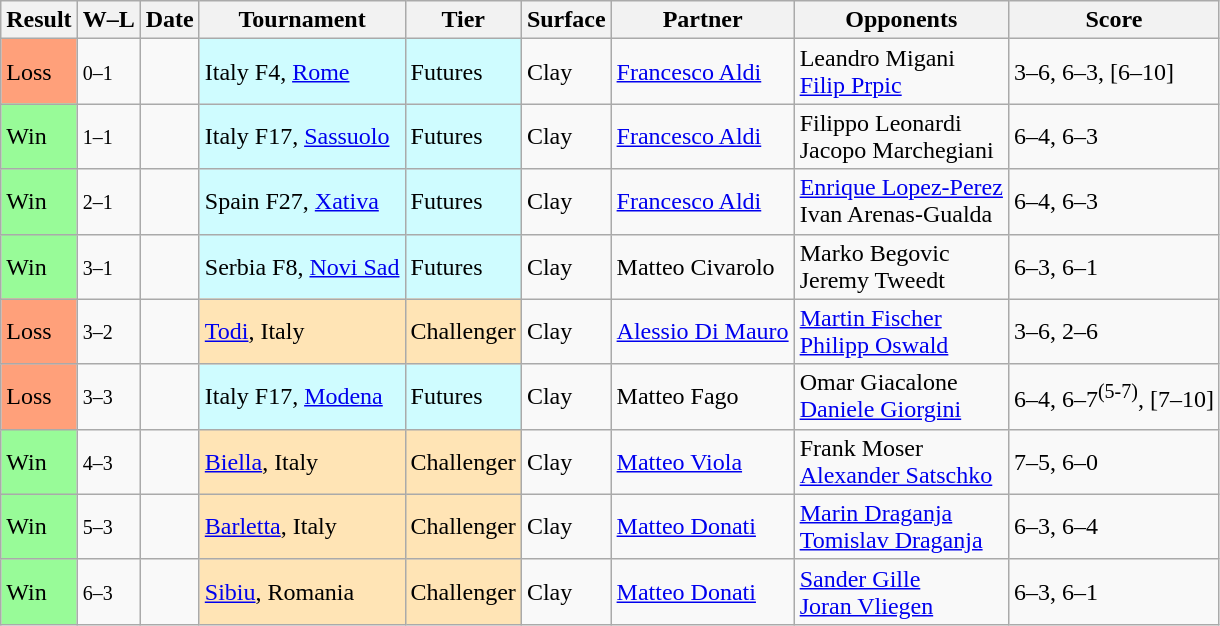<table class="sortable wikitable">
<tr>
<th>Result</th>
<th class=unsortable>W–L</th>
<th>Date</th>
<th>Tournament</th>
<th>Tier</th>
<th>Surface</th>
<th>Partner</th>
<th>Opponents</th>
<th class=unsortable>Score</th>
</tr>
<tr>
<td style="background:#ffa07a;">Loss</td>
<td><small>0–1</small></td>
<td></td>
<td style=background:#cffcff>Italy F4, <a href='#'>Rome</a></td>
<td style=background:#cffcff>Futures</td>
<td>Clay</td>
<td> <a href='#'>Francesco Aldi</a></td>
<td> Leandro Migani <br>  <a href='#'>Filip Prpic</a></td>
<td>3–6, 6–3, [6–10]</td>
</tr>
<tr>
<td style="background:#98fb98;">Win</td>
<td><small>1–1</small></td>
<td></td>
<td style=background:#cffcff>Italy F17, <a href='#'>Sassuolo</a></td>
<td style=background:#cffcff>Futures</td>
<td>Clay</td>
<td> <a href='#'>Francesco Aldi</a></td>
<td> Filippo Leonardi <br>  Jacopo Marchegiani</td>
<td>6–4, 6–3</td>
</tr>
<tr>
<td style="background:#98fb98;">Win</td>
<td><small>2–1</small></td>
<td></td>
<td style=background:#cffcff>Spain F27, <a href='#'>Xativa</a></td>
<td style=background:#cffcff>Futures</td>
<td>Clay</td>
<td> <a href='#'>Francesco Aldi</a></td>
<td> <a href='#'>Enrique Lopez-Perez</a> <br>  Ivan Arenas-Gualda</td>
<td>6–4, 6–3</td>
</tr>
<tr>
<td style="background:#98fb98;">Win</td>
<td><small>3–1</small></td>
<td></td>
<td style=background:#cffcff>Serbia F8, <a href='#'>Novi Sad</a></td>
<td style=background:#cffcff>Futures</td>
<td>Clay</td>
<td> Matteo Civarolo</td>
<td> Marko Begovic <br>  Jeremy Tweedt</td>
<td>6–3, 6–1</td>
</tr>
<tr>
<td style="background:#ffa07a;">Loss</td>
<td><small>3–2</small></td>
<td></td>
<td style="background:moccasin;"><a href='#'>Todi</a>, Italy</td>
<td style="background:moccasin;">Challenger</td>
<td>Clay</td>
<td> <a href='#'>Alessio Di Mauro</a></td>
<td> <a href='#'>Martin Fischer</a> <br>  <a href='#'>Philipp Oswald</a></td>
<td>3–6, 2–6</td>
</tr>
<tr>
<td style="background:#ffa07a;">Loss</td>
<td><small>3–3</small></td>
<td></td>
<td style=background:#cffcff>Italy F17, <a href='#'>Modena</a></td>
<td style=background:#cffcff>Futures</td>
<td>Clay</td>
<td> Matteo Fago</td>
<td> Omar Giacalone <br>  <a href='#'>Daniele Giorgini</a></td>
<td>6–4, 6–7<sup>(5-7)</sup>, [7–10]</td>
</tr>
<tr>
<td style="background:#98fb98;">Win</td>
<td><small>4–3</small></td>
<td></td>
<td style="background:moccasin;"><a href='#'>Biella</a>, Italy</td>
<td style="background:moccasin;">Challenger</td>
<td>Clay</td>
<td> <a href='#'>Matteo Viola</a></td>
<td> Frank Moser <br>  <a href='#'>Alexander Satschko</a></td>
<td>7–5, 6–0</td>
</tr>
<tr>
<td style="background:#98fb98;">Win</td>
<td><small>5–3</small></td>
<td></td>
<td style="background:moccasin;"><a href='#'>Barletta</a>, Italy</td>
<td style="background:moccasin;">Challenger</td>
<td>Clay</td>
<td> <a href='#'>Matteo Donati</a></td>
<td> <a href='#'>Marin Draganja</a> <br>  <a href='#'>Tomislav Draganja</a></td>
<td>6–3, 6–4</td>
</tr>
<tr>
<td style="background:#98fb98;">Win</td>
<td><small>6–3</small></td>
<td></td>
<td style="background:moccasin;"><a href='#'>Sibiu</a>, Romania</td>
<td style="background:moccasin;">Challenger</td>
<td>Clay</td>
<td> <a href='#'>Matteo Donati</a></td>
<td> <a href='#'>Sander Gille</a> <br>  <a href='#'>Joran Vliegen</a></td>
<td>6–3, 6–1</td>
</tr>
</table>
